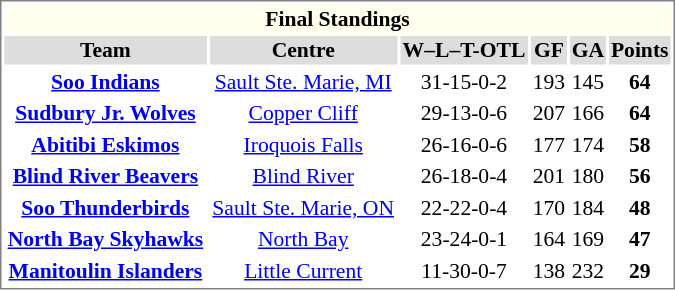<table cellpadding="0">
<tr align="left" style="vertical-align: top">
<td></td>
<td><br><table cellpadding="1" width="450px" style="font-size: 90%; border: 1px solid gray;">
<tr align="center"  bgcolor="#ffffee">
<td colspan="11"><strong>Final Standings</strong></td>
</tr>
<tr align="center"  bgcolor="#dddddd">
<td><strong>Team</strong></td>
<td><strong>Centre</strong></td>
<td><strong>W–L–T-OTL</strong></td>
<td><strong>GF</strong></td>
<td><strong>GA</strong></td>
<td><strong>Points</strong></td>
</tr>
<tr align="center">
<td><strong><a href='#'>Soo Indians</a></strong></td>
<td><a href='#'>Sault Ste. Marie, MI</a></td>
<td>31-15-0-2</td>
<td>193</td>
<td>145</td>
<td><strong>64</strong></td>
</tr>
<tr align="center">
<td><strong><a href='#'>Sudbury Jr. Wolves</a></strong></td>
<td><a href='#'>Copper Cliff</a></td>
<td>29-13-0-6</td>
<td>207</td>
<td>166</td>
<td><strong>64</strong></td>
</tr>
<tr align="center">
<td><strong><a href='#'>Abitibi Eskimos</a></strong></td>
<td><a href='#'>Iroquois Falls</a></td>
<td>26-16-0-6</td>
<td>177</td>
<td>174</td>
<td><strong>58</strong></td>
</tr>
<tr align="center">
<td><strong><a href='#'>Blind River Beavers</a></strong></td>
<td><a href='#'>Blind River</a></td>
<td>26-18-0-4</td>
<td>201</td>
<td>180</td>
<td><strong>56</strong></td>
</tr>
<tr align="center">
<td><strong><a href='#'>Soo Thunderbirds</a></strong></td>
<td><a href='#'>Sault Ste. Marie, ON</a></td>
<td>22-22-0-4</td>
<td>170</td>
<td>184</td>
<td><strong>48</strong></td>
</tr>
<tr align="center">
<td><strong><a href='#'>North Bay Skyhawks</a></strong></td>
<td><a href='#'>North Bay</a></td>
<td>23-24-0-1</td>
<td>164</td>
<td>169</td>
<td><strong>47</strong></td>
</tr>
<tr align="center">
<td><strong><a href='#'>Manitoulin Islanders</a></strong></td>
<td><a href='#'>Little Current</a></td>
<td>11-30-0-7</td>
<td>138</td>
<td>232</td>
<td><strong>29</strong></td>
</tr>
</table>
</td>
</tr>
</table>
